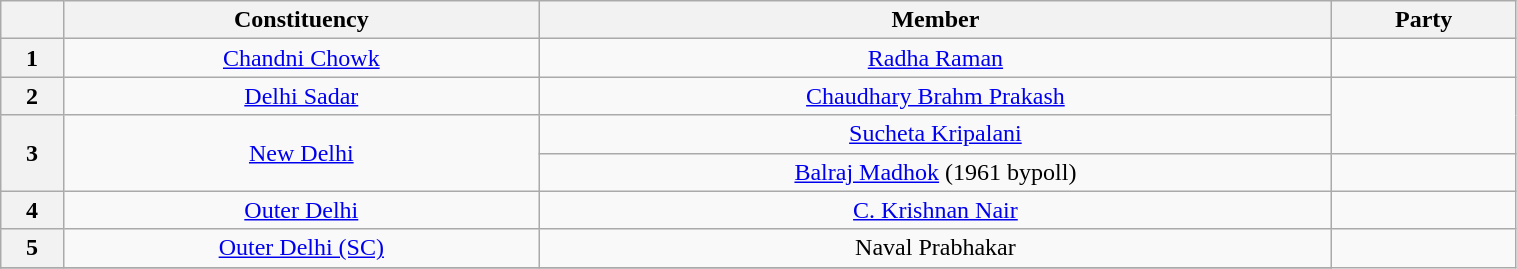<table class="wikitable sortable" style="width:80%; text-align:center">
<tr>
<th></th>
<th>Constituency</th>
<th>Member</th>
<th colspan="2" scope="col">Party</th>
</tr>
<tr>
<th>1</th>
<td><a href='#'>Chandni Chowk</a></td>
<td><a href='#'>Radha Raman</a></td>
<td></td>
</tr>
<tr>
<th>2</th>
<td><a href='#'>Delhi Sadar</a></td>
<td><a href='#'>Chaudhary Brahm Prakash</a></td>
</tr>
<tr>
<th rowspan=2>3</th>
<td rowspan=2><a href='#'>New Delhi</a></td>
<td><a href='#'>Sucheta Kripalani</a>   </td>
</tr>
<tr>
<td><a href='#'>Balraj Madhok</a>  (1961 bypoll)</td>
<td></td>
</tr>
<tr>
<th>4</th>
<td><a href='#'>Outer Delhi</a></td>
<td><a href='#'>C. Krishnan Nair</a></td>
<td></td>
</tr>
<tr>
<th>5</th>
<td><a href='#'>Outer Delhi (SC)</a></td>
<td>Naval Prabhakar</td>
</tr>
<tr>
</tr>
</table>
